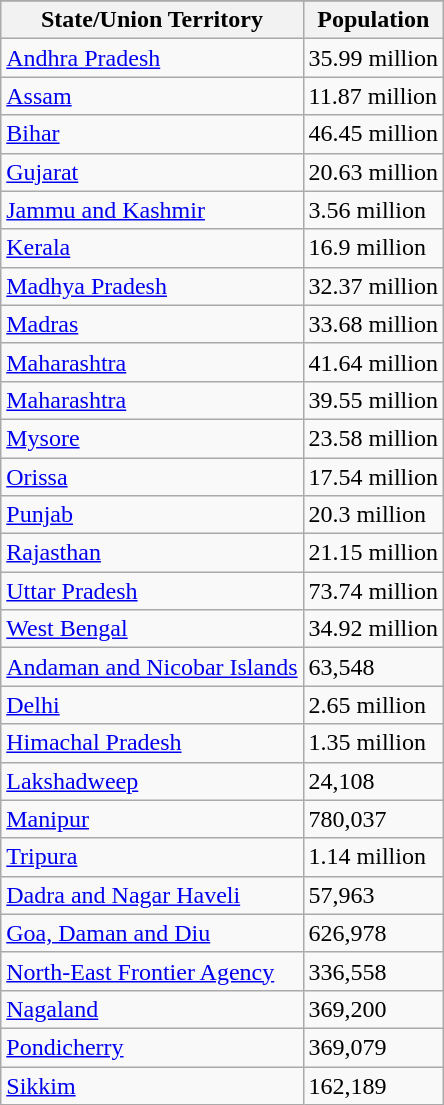<table class="wikitable sortable  collapsable">
<tr>
</tr>
<tr align=center>
<th>State/Union Territory</th>
<th>Population</th>
</tr>
<tr>
<td><a href='#'>Andhra Pradesh</a></td>
<td>35.99 million</td>
</tr>
<tr>
<td><a href='#'>Assam</a></td>
<td>11.87 million</td>
</tr>
<tr>
<td><a href='#'>Bihar</a></td>
<td>46.45 million</td>
</tr>
<tr>
<td><a href='#'>Gujarat</a></td>
<td>20.63 million</td>
</tr>
<tr>
<td><a href='#'>Jammu and Kashmir</a></td>
<td>3.56 million</td>
</tr>
<tr>
<td><a href='#'>Kerala</a></td>
<td>16.9 million</td>
</tr>
<tr>
<td><a href='#'>Madhya Pradesh</a></td>
<td>32.37 million</td>
</tr>
<tr>
<td><a href='#'>Madras</a></td>
<td>33.68 million</td>
</tr>
<tr>
<td><a href='#'>Maharashtra</a></td>
<td>41.64 million</td>
</tr>
<tr>
<td><a href='#'>Maharashtra</a></td>
<td>39.55 million</td>
</tr>
<tr>
<td><a href='#'>Mysore</a></td>
<td>23.58 million</td>
</tr>
<tr>
<td><a href='#'>Orissa</a></td>
<td>17.54 million</td>
</tr>
<tr>
<td><a href='#'>Punjab</a></td>
<td>20.3 million</td>
</tr>
<tr>
<td><a href='#'>Rajasthan</a></td>
<td>21.15 million</td>
</tr>
<tr>
<td><a href='#'>Uttar Pradesh</a></td>
<td>73.74 million</td>
</tr>
<tr>
<td><a href='#'>West Bengal</a></td>
<td>34.92 million</td>
</tr>
<tr>
<td><a href='#'>Andaman and Nicobar Islands</a></td>
<td>63,548</td>
</tr>
<tr>
<td><a href='#'>Delhi</a></td>
<td>2.65 million</td>
</tr>
<tr>
<td><a href='#'>Himachal Pradesh</a></td>
<td>1.35 million</td>
</tr>
<tr>
<td><a href='#'>Lakshadweep</a></td>
<td>24,108</td>
</tr>
<tr>
<td><a href='#'>Manipur</a></td>
<td>780,037</td>
</tr>
<tr>
<td><a href='#'>Tripura</a></td>
<td>1.14 million</td>
</tr>
<tr>
<td><a href='#'>Dadra and Nagar Haveli</a></td>
<td>57,963</td>
</tr>
<tr>
<td><a href='#'>Goa, Daman and Diu</a></td>
<td>626,978</td>
</tr>
<tr>
<td><a href='#'>North-East Frontier Agency</a></td>
<td>336,558</td>
</tr>
<tr>
<td><a href='#'>Nagaland</a></td>
<td>369,200</td>
</tr>
<tr>
<td><a href='#'>Pondicherry</a></td>
<td>369,079</td>
</tr>
<tr>
<td><a href='#'>Sikkim</a></td>
<td>162,189</td>
</tr>
</table>
